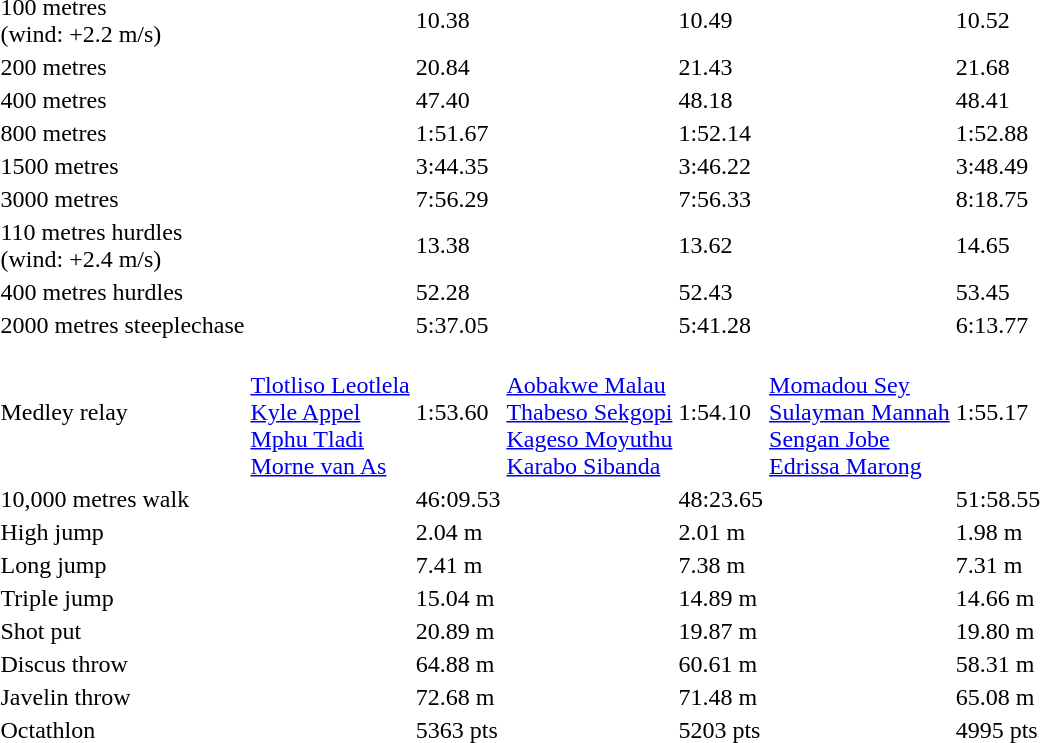<table>
<tr>
<td>100 metres<br>(wind: +2.2 m/s)</td>
<td></td>
<td>10.38</td>
<td></td>
<td>10.49</td>
<td></td>
<td>10.52</td>
</tr>
<tr>
<td>200 metres</td>
<td></td>
<td>20.84</td>
<td></td>
<td>21.43</td>
<td></td>
<td>21.68</td>
</tr>
<tr>
<td>400 metres</td>
<td></td>
<td>47.40</td>
<td></td>
<td>48.18</td>
<td></td>
<td>48.41</td>
</tr>
<tr>
<td>800 metres</td>
<td></td>
<td>1:51.67</td>
<td></td>
<td>1:52.14</td>
<td></td>
<td>1:52.88</td>
</tr>
<tr>
<td>1500 metres</td>
<td></td>
<td>3:44.35</td>
<td></td>
<td>3:46.22</td>
<td></td>
<td>3:48.49</td>
</tr>
<tr>
<td>3000 metres</td>
<td></td>
<td>7:56.29</td>
<td></td>
<td>7:56.33</td>
<td></td>
<td>8:18.75</td>
</tr>
<tr>
<td>110 metres hurdles<br>(wind: +2.4 m/s)</td>
<td></td>
<td>13.38 </td>
<td></td>
<td>13.62 </td>
<td></td>
<td>14.65 </td>
</tr>
<tr>
<td>400 metres hurdles</td>
<td></td>
<td>52.28</td>
<td></td>
<td>52.43</td>
<td></td>
<td>53.45</td>
</tr>
<tr>
<td>2000 metres steeplechase</td>
<td></td>
<td>5:37.05</td>
<td></td>
<td>5:41.28</td>
<td></td>
<td>6:13.77</td>
</tr>
<tr>
<td>Medley relay</td>
<td><br><a href='#'>Tlotliso Leotlela</a><br><a href='#'>Kyle Appel</a><br><a href='#'>Mphu Tladi</a><br><a href='#'>Morne van As</a></td>
<td>1:53.60</td>
<td><br><a href='#'>Aobakwe Malau</a><br><a href='#'>Thabeso Sekgopi</a><br><a href='#'>Kageso Moyuthu</a><br><a href='#'>Karabo Sibanda</a></td>
<td>1:54.10</td>
<td><br><a href='#'>Momadou Sey</a><br><a href='#'>Sulayman Mannah</a><br><a href='#'>Sengan Jobe</a><br><a href='#'>Edrissa Marong</a></td>
<td>1:55.17</td>
</tr>
<tr>
<td>10,000 metres walk</td>
<td></td>
<td>46:09.53</td>
<td></td>
<td>48:23.65</td>
<td></td>
<td>51:58.55</td>
</tr>
<tr>
<td>High jump</td>
<td></td>
<td>2.04 m</td>
<td></td>
<td>2.01 m</td>
<td></td>
<td>1.98 m</td>
</tr>
<tr>
<td>Long jump</td>
<td></td>
<td>7.41 m</td>
<td></td>
<td>7.38 m</td>
<td></td>
<td>7.31 m</td>
</tr>
<tr>
<td>Triple jump</td>
<td></td>
<td>15.04 m</td>
<td></td>
<td>14.89 m</td>
<td></td>
<td>14.66 m</td>
</tr>
<tr>
<td>Shot put</td>
<td></td>
<td>20.89 m</td>
<td></td>
<td>19.87 m</td>
<td></td>
<td>19.80 m</td>
</tr>
<tr>
<td>Discus throw</td>
<td></td>
<td>64.88 m </td>
<td></td>
<td>60.61 m</td>
<td></td>
<td>58.31 m</td>
</tr>
<tr>
<td>Javelin throw</td>
<td></td>
<td>72.68 m</td>
<td></td>
<td>71.48 m</td>
<td></td>
<td>65.08 m</td>
</tr>
<tr>
<td>Octathlon</td>
<td></td>
<td>5363 pts</td>
<td></td>
<td>5203 pts</td>
<td></td>
<td>4995 pts</td>
</tr>
</table>
